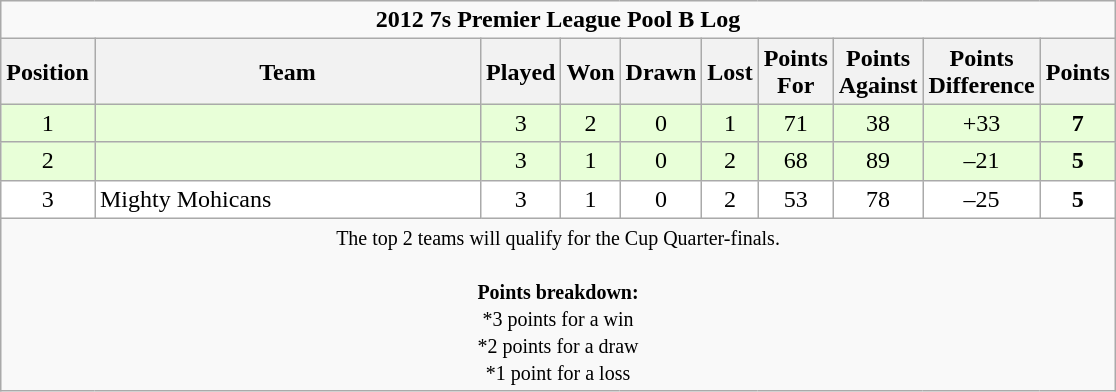<table class="wikitable" style="text-align: center;">
<tr>
<td colspan="10" cellpadding="0" cellspacing="0"><strong>2012 7s Premier League Pool B Log</strong></td>
</tr>
<tr>
<th bgcolor="#efefef" width="20">Position</th>
<th bgcolor="#efefef" width="250">Team</th>
<th bgcolor="#efefef" width="20">Played</th>
<th bgcolor="#efefef" width="20">Won</th>
<th bgcolor="#efefef" width="20">Drawn</th>
<th bgcolor="#efefef" width="20">Lost</th>
<th bgcolor="#efefef" width="20">Points For</th>
<th bgcolor="#efefef" width="20">Points Against</th>
<th bgcolor="#efefef" width="20">Points Difference</th>
<th bgcolor="#efefef" width="20">Points<br></th>
</tr>
<tr bgcolor=#E8FFD8>
<td>1</td>
<td align=left></td>
<td>3</td>
<td>2</td>
<td>0</td>
<td>1</td>
<td>71</td>
<td>38</td>
<td>+33</td>
<td><strong>7</strong></td>
</tr>
<tr bgcolor=#E8FFD8>
<td>2</td>
<td align=left></td>
<td>3</td>
<td>1</td>
<td>0</td>
<td>2</td>
<td>68</td>
<td>89</td>
<td>–21</td>
<td><strong>5</strong></td>
</tr>
<tr bgcolor=#FFFFFF>
<td>3</td>
<td align=left>Mighty Mohicans</td>
<td>3</td>
<td>1</td>
<td>0</td>
<td>2</td>
<td>53</td>
<td>78</td>
<td>–25</td>
<td><strong>5</strong></td>
</tr>
<tr |align=left|>
<td colspan="10" style="border:0px"><small>The top 2 teams will qualify for the Cup Quarter-finals.<br><br><strong>Points breakdown:</strong><br>*3 points for a win<br>*2 points for a draw<br>*1 point for a loss</small></td>
</tr>
</table>
